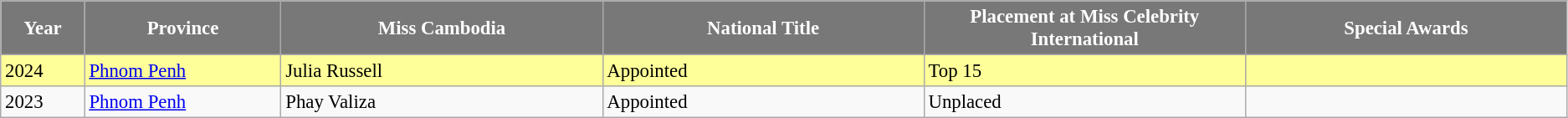<table class="wikitable " style="font-size: 95%;">
<tr>
<th width="60" style="background-color:#787878;color:#FFFFFF;">Year</th>
<th width="150" style="background-color:#787878;color:#FFFFFF;">Province</th>
<th width="250" style="background-color:#787878;color:#FFFFFF;">Miss Cambodia</th>
<th width="250" style="background-color:#787878;color:#FFFFFF;">National Title</th>
<th width="250" style="background-color:#787878;color:#FFFFFF;">Placement at Miss Celebrity International</th>
<th width="250" style="background-color:#787878;color:#FFFFFF;">Special Awards</th>
</tr>
<tr style="background-color:#FFFF99; ">
<td>2024</td>
<td><a href='#'>Phnom Penh</a></td>
<td>Julia Russell</td>
<td>Appointed</td>
<td>Top 15</td>
<td></td>
</tr>
<tr>
<td>2023</td>
<td><a href='#'>Phnom Penh</a></td>
<td>Phay Valiza</td>
<td>Appointed</td>
<td>Unplaced</td>
<td></td>
</tr>
</table>
